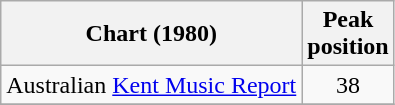<table class="wikitable sortable">
<tr>
<th>Chart (1980)</th>
<th>Peak<br>position</th>
</tr>
<tr>
<td>Australian <a href='#'>Kent Music Report</a></td>
<td style="text-align:center;">38</td>
</tr>
<tr>
</tr>
</table>
